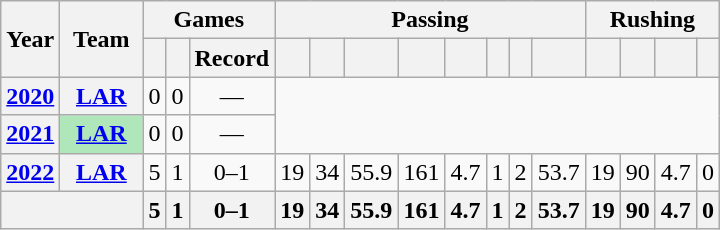<table class="wikitable" style="text-align:center;">
<tr>
<th rowspan="2">Year</th>
<th rowspan="2">Team</th>
<th colspan="3">Games</th>
<th colspan="8">Passing</th>
<th colspan="4">Rushing</th>
</tr>
<tr>
<th></th>
<th></th>
<th>Record</th>
<th></th>
<th></th>
<th></th>
<th></th>
<th></th>
<th></th>
<th></th>
<th></th>
<th></th>
<th></th>
<th></th>
<th></th>
</tr>
<tr>
<th><a href='#'>2020</a></th>
<th><a href='#'>LAR</a></th>
<td>0</td>
<td>0</td>
<td>—</td>
<td colspan="12" rowspan="2"></td>
</tr>
<tr>
<th><a href='#'>2021</a></th>
<th style="background:#afe6ba; width:3em;"><a href='#'>LAR</a></th>
<td>0</td>
<td>0</td>
<td>—</td>
</tr>
<tr>
<th><a href='#'>2022</a></th>
<th><a href='#'>LAR</a></th>
<td>5</td>
<td>1</td>
<td>0–1</td>
<td>19</td>
<td>34</td>
<td>55.9</td>
<td>161</td>
<td>4.7</td>
<td>1</td>
<td>2</td>
<td>53.7</td>
<td>19</td>
<td>90</td>
<td>4.7</td>
<td>0</td>
</tr>
<tr>
<th colspan="2"></th>
<th>5</th>
<th>1</th>
<th>0–1</th>
<th>19</th>
<th>34</th>
<th>55.9</th>
<th>161</th>
<th>4.7</th>
<th>1</th>
<th>2</th>
<th>53.7</th>
<th>19</th>
<th>90</th>
<th>4.7</th>
<th>0</th>
</tr>
</table>
